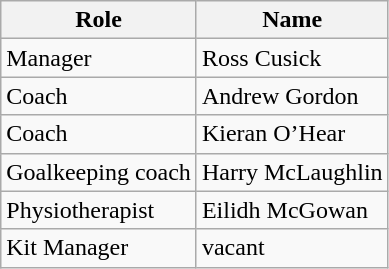<table class="wikitable">
<tr>
<th>Role</th>
<th>Name</th>
</tr>
<tr>
<td>Manager</td>
<td> Ross Cusick</td>
</tr>
<tr>
<td>Coach</td>
<td> Andrew Gordon</td>
</tr>
<tr>
<td>Coach</td>
<td> Kieran O’Hear</td>
</tr>
<tr>
<td>Goalkeeping coach</td>
<td> Harry McLaughlin</td>
</tr>
<tr>
<td>Physiotherapist</td>
<td>  Eilidh McGowan</td>
</tr>
<tr>
<td>Kit Manager</td>
<td> vacant</td>
</tr>
</table>
